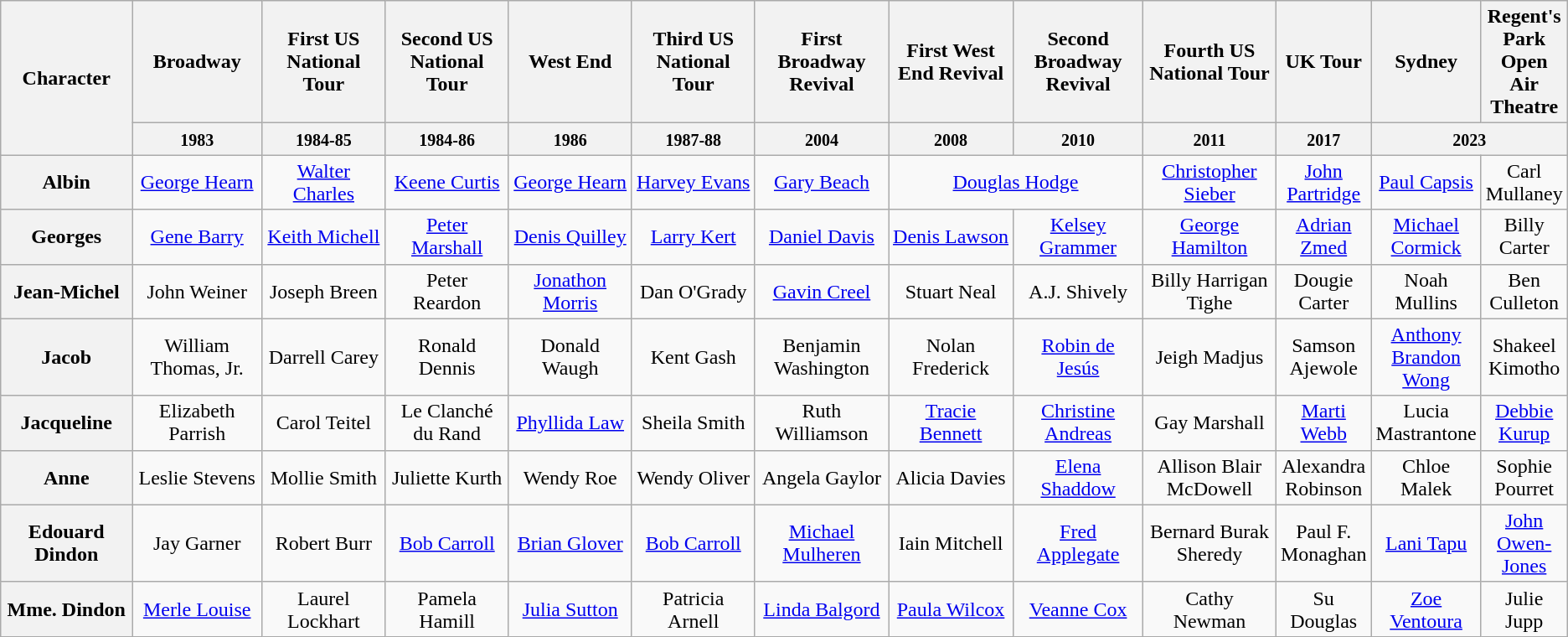<table class="wikitable">
<tr>
<th rowspan="2" style="width:10%;">Character</th>
<th style="width:10%;">Broadway</th>
<th style="width:10%;">First US National Tour</th>
<th style="width:10%;">Second US National Tour</th>
<th style="width:10%;">West End</th>
<th style="width:10%;">Third US National Tour</th>
<th style="width:10%;">First Broadway Revival</th>
<th style="width:10%;">First West End Revival</th>
<th style="width:10%;">Second Broadway Revival</th>
<th style="width:10%;">Fourth US National Tour</th>
<th style="width:10%;">UK Tour</th>
<th style="width:10%;">Sydney</th>
<th style="width:10%;">Regent's Park Open Air Theatre</th>
</tr>
<tr>
<th><small>1983</small></th>
<th><small>1984-85</small></th>
<th><small>1984-86</small></th>
<th><small>1986</small></th>
<th><small>1987-88</small></th>
<th><small>2004</small></th>
<th><small>2008</small></th>
<th><small>2010</small></th>
<th><small>2011</small></th>
<th><small>2017</small></th>
<th colspan="2"><small>2023</small></th>
</tr>
<tr>
<th>Albin</th>
<td style="text-align:center;"><a href='#'>George Hearn</a></td>
<td style="text-align:center;"><a href='#'>Walter Charles</a></td>
<td style="text-align:center;"><a href='#'>Keene Curtis</a></td>
<td style="text-align:center;"><a href='#'>George Hearn</a></td>
<td style="text-align:center;"><a href='#'>Harvey Evans</a></td>
<td style="text-align:center;"><a href='#'>Gary Beach</a></td>
<td colspan="2" style="text-align:center;"><a href='#'>Douglas Hodge</a></td>
<td style="text-align:center;"><a href='#'>Christopher Sieber</a></td>
<td style="text-align:center;"><a href='#'>John Partridge</a></td>
<td style="text-align:center;"><a href='#'>Paul Capsis</a></td>
<td style="text-align:center;">Carl Mullaney</td>
</tr>
<tr>
<th>Georges</th>
<td style="text-align:center;"><a href='#'>Gene Barry</a></td>
<td style="text-align:center;"><a href='#'>Keith Michell</a></td>
<td style="text-align:center;"><a href='#'>Peter Marshall</a></td>
<td style="text-align:center;"><a href='#'>Denis Quilley</a></td>
<td style="text-align:center;"><a href='#'>Larry Kert</a></td>
<td style="text-align:center;"><a href='#'>Daniel Davis</a></td>
<td style="text-align:center;"><a href='#'>Denis Lawson</a></td>
<td style="text-align:center;"><a href='#'>Kelsey Grammer</a></td>
<td style="text-align:center;"><a href='#'>George Hamilton</a></td>
<td style="text-align:center;"><a href='#'>Adrian Zmed</a></td>
<td style="text-align:center;"><a href='#'>Michael Cormick</a></td>
<td style="text-align:center;">Billy Carter</td>
</tr>
<tr>
<th>Jean-Michel</th>
<td style="text-align:center;">John Weiner</td>
<td style="text-align:center;">Joseph Breen</td>
<td style="text-align:center;">Peter Reardon</td>
<td style="text-align:center;"><a href='#'>Jonathon Morris</a></td>
<td style="text-align:center;">Dan O'Grady</td>
<td style="text-align:center;"><a href='#'>Gavin Creel</a></td>
<td style="text-align:center;">Stuart Neal</td>
<td style="text-align:center;">A.J. Shively</td>
<td style="text-align:center;">Billy Harrigan Tighe</td>
<td style="text-align:center;">Dougie Carter</td>
<td style="text-align:center;">Noah Mullins</td>
<td style="text-align:center;">Ben Culleton</td>
</tr>
<tr>
<th>Jacob</th>
<td style="text-align:center;">William Thomas, Jr.</td>
<td style="text-align:center;">Darrell Carey</td>
<td style="text-align:center;">Ronald Dennis</td>
<td style="text-align:center;">Donald Waugh</td>
<td style="text-align:center;">Kent Gash</td>
<td style="text-align:center;">Benjamin Washington</td>
<td style="text-align:center;">Nolan Frederick</td>
<td style="text-align:center;"><a href='#'>Robin de Jesús</a></td>
<td style="text-align:center;">Jeigh Madjus</td>
<td style="text-align:center;">Samson Ajewole</td>
<td style="text-align:center;"><a href='#'>Anthony Brandon Wong</a></td>
<td style="text-align:center;">Shakeel Kimotho</td>
</tr>
<tr>
<th>Jacqueline</th>
<td style="text-align:center;">Elizabeth Parrish</td>
<td style="text-align:center;">Carol Teitel</td>
<td style="text-align:center;">Le Clanché du Rand</td>
<td style="text-align:center;"><a href='#'>Phyllida Law</a></td>
<td style="text-align:center;">Sheila Smith</td>
<td style="text-align:center;">Ruth Williamson</td>
<td style="text-align:center;"><a href='#'>Tracie Bennett</a></td>
<td style="text-align:center;"><a href='#'>Christine Andreas</a></td>
<td style="text-align:center;">Gay Marshall</td>
<td style="text-align:center;"><a href='#'>Marti Webb</a></td>
<td style="text-align:center;">Lucia Mastrantone</td>
<td style="text-align:center;"><a href='#'>Debbie Kurup</a></td>
</tr>
<tr>
<th>Anne</th>
<td style="text-align:center;">Leslie Stevens</td>
<td style="text-align:center;">Mollie Smith</td>
<td style="text-align:center;">Juliette Kurth</td>
<td style="text-align:center;">Wendy Roe</td>
<td style="text-align:center;">Wendy Oliver</td>
<td style="text-align:center;">Angela Gaylor</td>
<td style="text-align:center;">Alicia Davies</td>
<td style="text-align:center;"><a href='#'>Elena Shaddow</a></td>
<td style="text-align:center;">Allison Blair McDowell</td>
<td style="text-align:center;">Alexandra Robinson</td>
<td style="text-align:center;">Chloe Malek</td>
<td style="text-align:center;">Sophie Pourret</td>
</tr>
<tr>
<th>Edouard Dindon</th>
<td style="text-align:center;">Jay Garner</td>
<td style="text-align:center;">Robert Burr</td>
<td style="text-align:center;"><a href='#'>Bob Carroll</a></td>
<td style="text-align:center;"><a href='#'>Brian Glover</a></td>
<td style="text-align:center;"><a href='#'>Bob Carroll</a></td>
<td style="text-align:center;"><a href='#'>Michael Mulheren</a></td>
<td style="text-align:center;">Iain Mitchell</td>
<td style="text-align:center;"><a href='#'>Fred Applegate</a></td>
<td style="text-align:center;">Bernard Burak Sheredy</td>
<td style="text-align:center;">Paul F. Monaghan</td>
<td style="text-align:center;"><a href='#'>Lani Tapu</a></td>
<td style="text-align:center;"><a href='#'>John Owen-Jones</a></td>
</tr>
<tr>
<th>Mme. Dindon</th>
<td style="text-align:center;"><a href='#'>Merle Louise</a></td>
<td style="text-align:center;">Laurel Lockhart</td>
<td style="text-align:center;">Pamela Hamill</td>
<td style="text-align:center;"><a href='#'>Julia Sutton</a></td>
<td style="text-align:center;">Patricia Arnell</td>
<td style="text-align:center;"><a href='#'>Linda Balgord</a></td>
<td style="text-align:center;"><a href='#'>Paula Wilcox</a></td>
<td style="text-align:center;"><a href='#'>Veanne Cox</a></td>
<td style="text-align:center;">Cathy Newman</td>
<td style="text-align:center;">Su Douglas</td>
<td style="text-align:center;"><a href='#'>Zoe Ventoura</a></td>
<td style="text-align:center;">Julie Jupp</td>
</tr>
</table>
